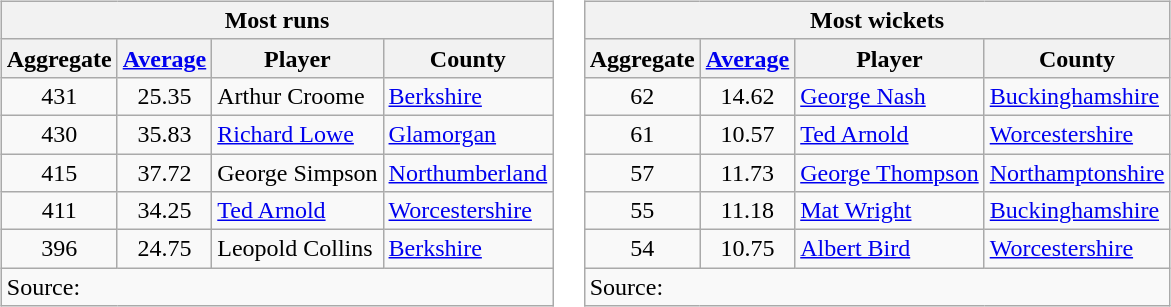<table>
<tr valign="top">
<td><br><table class="wikitable" style="text-align:left;">
<tr>
<th colspan=4>Most runs</th>
</tr>
<tr>
<th>Aggregate</th>
<th><a href='#'>Average</a></th>
<th>Player</th>
<th>County</th>
</tr>
<tr>
<td style="text-align:center;">431</td>
<td style="text-align:center;">25.35</td>
<td>Arthur Croome</td>
<td><a href='#'>Berkshire</a></td>
</tr>
<tr>
<td style="text-align:center;">430</td>
<td style="text-align:center;">35.83</td>
<td><a href='#'>Richard Lowe</a></td>
<td><a href='#'>Glamorgan</a></td>
</tr>
<tr>
<td style="text-align:center;">415</td>
<td style="text-align:center;">37.72</td>
<td>George Simpson</td>
<td><a href='#'>Northumberland</a></td>
</tr>
<tr>
<td style="text-align:center;">411</td>
<td style="text-align:center;">34.25</td>
<td><a href='#'>Ted Arnold</a></td>
<td><a href='#'>Worcestershire</a></td>
</tr>
<tr>
<td style="text-align:center;">396</td>
<td style="text-align:center;">24.75</td>
<td>Leopold Collins</td>
<td><a href='#'>Berkshire</a></td>
</tr>
<tr>
<td colspan=4 align="left">Source:</td>
</tr>
</table>
</td>
<td><br><table class="wikitable" style="text-align:left;">
<tr>
<th colspan=4>Most wickets</th>
</tr>
<tr>
<th>Aggregate</th>
<th><a href='#'>Average</a></th>
<th>Player</th>
<th>County</th>
</tr>
<tr>
<td style="text-align:center;">62</td>
<td style="text-align:center;">14.62</td>
<td><a href='#'>George Nash</a></td>
<td><a href='#'>Buckinghamshire</a></td>
</tr>
<tr>
<td style="text-align:center;">61</td>
<td style="text-align:center;">10.57</td>
<td><a href='#'>Ted Arnold</a></td>
<td><a href='#'>Worcestershire</a></td>
</tr>
<tr>
<td style="text-align:center;">57</td>
<td style="text-align:center;">11.73</td>
<td><a href='#'>George Thompson</a></td>
<td><a href='#'>Northamptonshire</a></td>
</tr>
<tr>
<td style="text-align:center;">55</td>
<td style="text-align:center;">11.18</td>
<td><a href='#'>Mat Wright</a></td>
<td><a href='#'>Buckinghamshire</a></td>
</tr>
<tr>
<td style="text-align:center;">54</td>
<td style="text-align:center;">10.75</td>
<td><a href='#'>Albert Bird</a></td>
<td><a href='#'>Worcestershire</a></td>
</tr>
<tr>
<td colspan=4 align="left">Source:</td>
</tr>
</table>
</td>
</tr>
</table>
